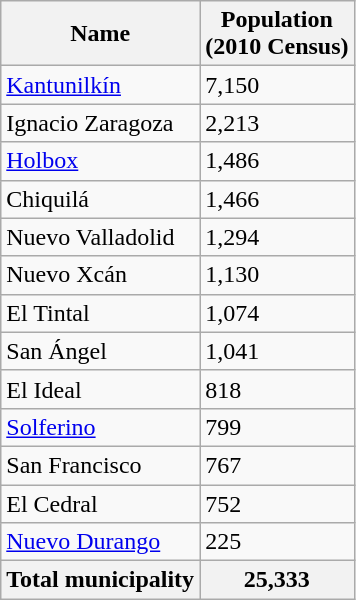<table class="wikitable sortable">
<tr>
<th>Name</th>
<th>Population<br>(2010 Census)</th>
</tr>
<tr>
<td><a href='#'>Kantunilkín</a></td>
<td>7,150</td>
</tr>
<tr>
<td>Ignacio Zaragoza</td>
<td>2,213</td>
</tr>
<tr>
<td><a href='#'>Holbox</a></td>
<td>1,486</td>
</tr>
<tr>
<td>Chiquilá</td>
<td>1,466</td>
</tr>
<tr>
<td>Nuevo Valladolid</td>
<td>1,294</td>
</tr>
<tr>
<td>Nuevo Xcán</td>
<td>1,130</td>
</tr>
<tr>
<td>El Tintal</td>
<td>1,074</td>
</tr>
<tr>
<td>San Ángel</td>
<td>1,041</td>
</tr>
<tr>
<td>El Ideal</td>
<td>818</td>
</tr>
<tr>
<td><a href='#'>Solferino</a></td>
<td>799</td>
</tr>
<tr>
<td>San Francisco</td>
<td>767</td>
</tr>
<tr>
<td>El Cedral</td>
<td>752</td>
</tr>
<tr>
<td><a href='#'>Nuevo Durango</a></td>
<td>225</td>
</tr>
<tr>
<th>Total municipality</th>
<th>25,333</th>
</tr>
</table>
